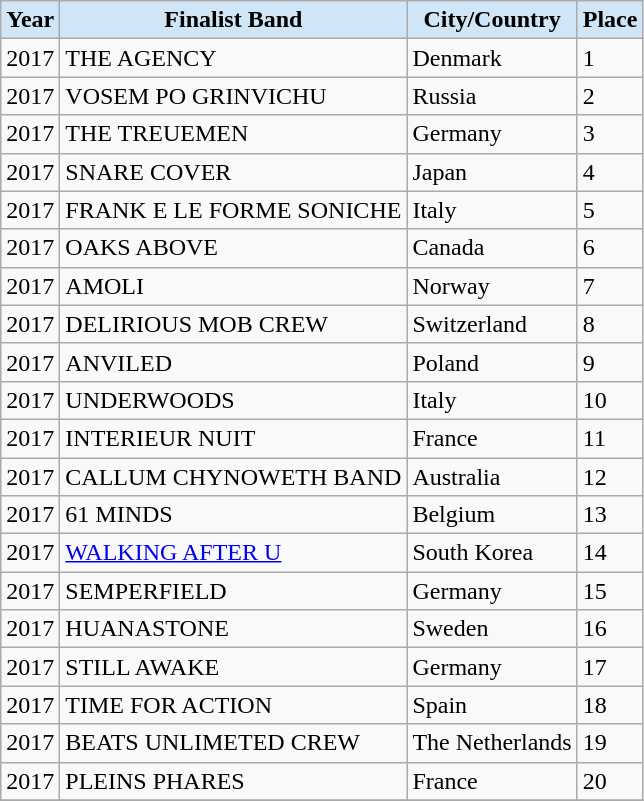<table class="wikitable collapsible">
<tr>
<th style="background:#d0e5f5">Year</th>
<th style="background:#d0e5f5">Finalist Band</th>
<th style="background:#d0e5f5">City/Country</th>
<th style="background:#d0e5f5">Place</th>
</tr>
<tr>
<td>2017</td>
<td>THE AGENCY</td>
<td>Denmark</td>
<td>1</td>
</tr>
<tr>
<td>2017</td>
<td>VOSEM PO GRINVICHU</td>
<td>Russia</td>
<td>2</td>
</tr>
<tr>
<td>2017</td>
<td>THE TREUEMEN</td>
<td>Germany</td>
<td>3</td>
</tr>
<tr>
<td>2017</td>
<td>SNARE COVER</td>
<td>Japan</td>
<td>4</td>
</tr>
<tr>
<td>2017</td>
<td>FRANK E LE FORME SONICHE</td>
<td>Italy</td>
<td>5</td>
</tr>
<tr>
<td>2017</td>
<td>OAKS ABOVE</td>
<td>Canada</td>
<td>6</td>
</tr>
<tr>
<td>2017</td>
<td>AMOLI</td>
<td>Norway</td>
<td>7</td>
</tr>
<tr>
<td>2017</td>
<td>DELIRIOUS MOB CREW</td>
<td>Switzerland</td>
<td>8</td>
</tr>
<tr>
<td>2017</td>
<td>ANVILED</td>
<td>Poland</td>
<td>9</td>
</tr>
<tr>
<td>2017</td>
<td>UNDERWOODS</td>
<td>Italy</td>
<td>10</td>
</tr>
<tr>
<td>2017</td>
<td>INTERIEUR NUIT</td>
<td>France</td>
<td>11</td>
</tr>
<tr>
<td>2017</td>
<td>CALLUM CHYNOWETH BAND</td>
<td>Australia</td>
<td>12</td>
</tr>
<tr>
<td>2017</td>
<td>61 MINDS</td>
<td>Belgium</td>
<td>13</td>
</tr>
<tr>
<td>2017</td>
<td><a href='#'>WALKING AFTER U</a></td>
<td>South Korea</td>
<td>14</td>
</tr>
<tr>
<td>2017</td>
<td>SEMPERFIELD</td>
<td>Germany</td>
<td>15</td>
</tr>
<tr>
<td>2017</td>
<td>HUANASTONE</td>
<td>Sweden</td>
<td>16</td>
</tr>
<tr>
<td>2017</td>
<td>STILL AWAKE</td>
<td>Germany</td>
<td>17</td>
</tr>
<tr>
<td>2017</td>
<td>TIME FOR ACTION</td>
<td>Spain</td>
<td>18</td>
</tr>
<tr>
<td>2017</td>
<td>BEATS UNLIMETED CREW</td>
<td>The Netherlands</td>
<td>19</td>
</tr>
<tr>
<td>2017</td>
<td>PLEINS PHARES</td>
<td>France</td>
<td>20</td>
</tr>
<tr>
</tr>
</table>
